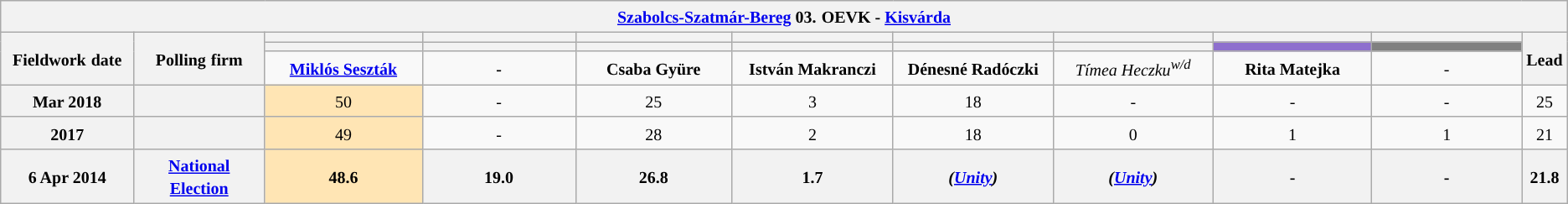<table class="wikitable mw-collapsible mw-collapsed" style="text-align:center">
<tr>
<th colspan="11" style="width: 980pt;"><small><a href='#'>Szabolcs-Szatmár-Bereg</a> 03.</small> <small>OEVK - <a href='#'>Kisvárda</a></small></th>
</tr>
<tr>
<th rowspan="3" style="width: 80pt;"><small>Fieldwork</small> <small>date</small></th>
<th rowspan="3" style="width: 80pt;"><strong><small>Polling</small> <small>firm</small></strong></th>
<th style="width: 100pt;"><small></small></th>
<th style="width: 100pt;"><small> </small></th>
<th style="width: 100pt;"></th>
<th style="width: 100pt;"></th>
<th style="width: 100pt;"></th>
<th style="width: 100pt;"></th>
<th style="width: 100pt;"></th>
<th style="width: 100pt;"></th>
<th rowspan="3" style="width: 20pt;"><small>Lead</small></th>
</tr>
<tr>
<th style="color:inherit;background:"></th>
<th style="color:inherit;background:"></th>
<th style="color:inherit;background:"></th>
<th style="color:inherit;background:"></th>
<th style="color:inherit;background:"></th>
<th style="color:inherit;background:"></th>
<th style="color:inherit;background:#8E6FCE;"></th>
<th style="color:inherit;background:#808080;"></th>
</tr>
<tr>
<td><a href='#'><strong><small>Miklós Seszták</small></strong></a></td>
<td><strong><small>-</small></strong></td>
<td><strong><small>Csaba Gyüre</small></strong></td>
<td><strong><small>István Makranczi</small></strong></td>
<td><strong><small>Dénesné Radóczki</small></strong></td>
<td><em><small>Tímea Heczku<sup>w/d</sup></small></em></td>
<td><strong><small>Rita Matejka</small></strong></td>
<td><small>-</small></td>
</tr>
<tr>
<th><small>Mar 2018</small></th>
<th><small></small></th>
<td style="background:#FFE5B4"><small>50</small></td>
<td><small>-</small></td>
<td><small>25</small></td>
<td><small>3</small></td>
<td><small>18</small></td>
<td><em><small>-</small></em></td>
<td><small>-</small></td>
<td><em><small>-</small></em></td>
<td style="background:"><small>25</small></td>
</tr>
<tr>
<th><small>2017</small></th>
<th><small></small></th>
<td style="background:#FFE5B4"><small>49</small></td>
<td><small>-</small></td>
<td><small>28</small></td>
<td><small>2</small></td>
<td><small>18</small></td>
<td><small>0</small></td>
<td><small>1</small></td>
<td><small>1</small></td>
<td style="background:"><small>21</small></td>
</tr>
<tr>
<th><small>6 Apr 2014</small></th>
<th><a href='#'><small>National Election</small></a></th>
<th style="background:#FFE5B4"><small>48.6</small></th>
<th><small>19.0</small></th>
<th><small>26.8</small></th>
<th><small>1.7</small></th>
<th><small><em>(<a href='#'>Unity</a>)</em></small></th>
<th><small><em>(<a href='#'>Unity</a>)</em></small></th>
<th><small>-</small></th>
<th><small>-</small></th>
<th style="background:"><small>21.8</small></th>
</tr>
</table>
